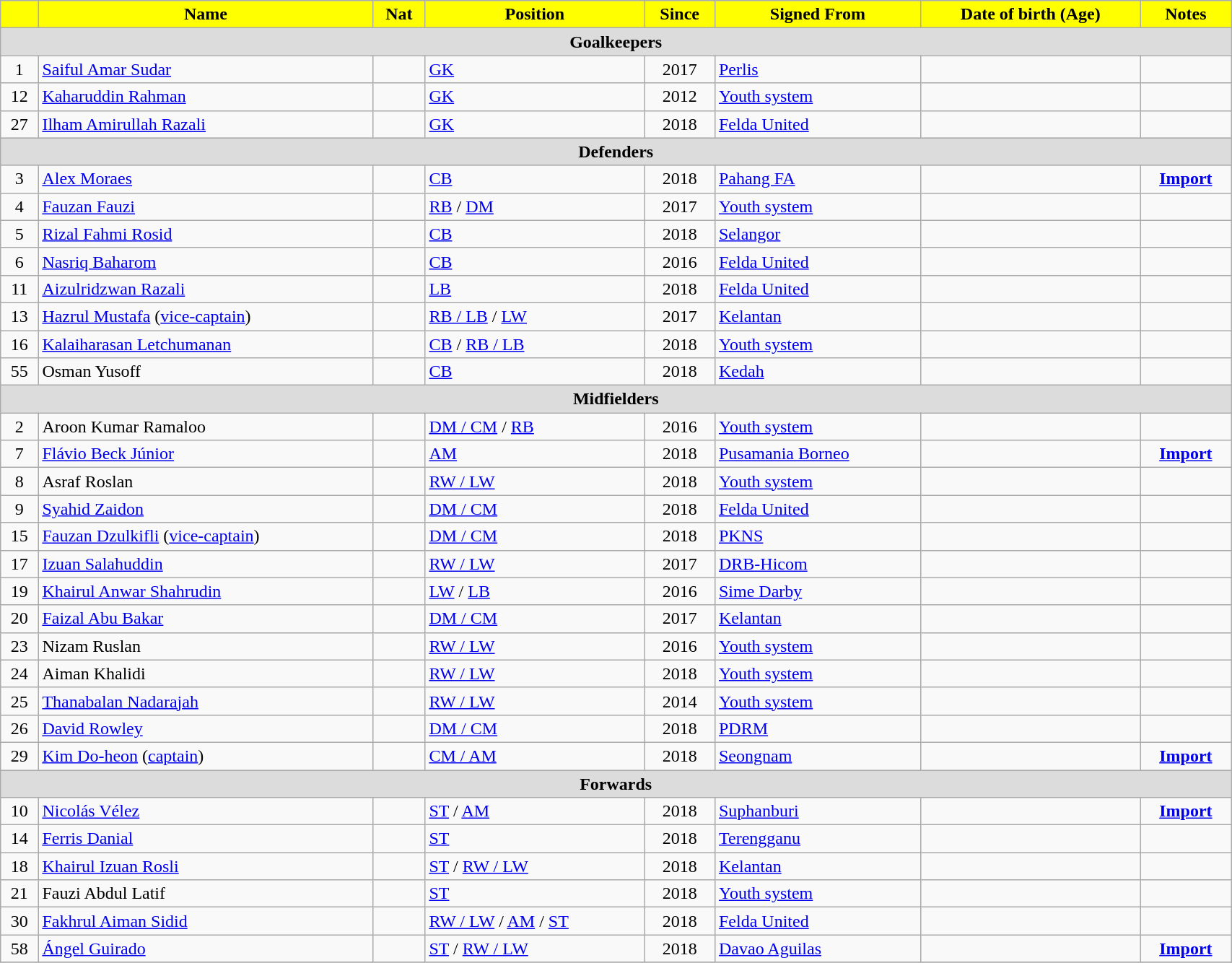<table class="wikitable sortable"  style="text-align:center; font-size:100%; width:90%;">
<tr>
<th style="background:yellow; color:black;"></th>
<th style="background:yellow; color:black;">Name</th>
<th style="background:yellow; color:black;">Nat</th>
<th style="background:yellow; color:black;">Position</th>
<th style="background:yellow; color:black;">Since</th>
<th style="background:yellow; color:black;">Signed From</th>
<th style="background:yellow; color:black;">Date of birth (Age)</th>
<th style="background:yellow; color:black;">Notes</th>
</tr>
<tr>
<th colspan="9" style="background:#dcdcdc; text-align:center;">Goalkeepers</th>
</tr>
<tr>
<td>1</td>
<td align=left><a href='#'>Saiful Amar Sudar</a></td>
<td></td>
<td align=left><a href='#'>GK</a></td>
<td>2017</td>
<td align=left> <a href='#'>Perlis</a></td>
<td></td>
<td></td>
</tr>
<tr>
<td>12</td>
<td align=left><a href='#'>Kaharuddin Rahman</a></td>
<td></td>
<td align=left><a href='#'>GK</a></td>
<td>2012</td>
<td align=left> <a href='#'>Youth system</a></td>
<td></td>
<td></td>
</tr>
<tr>
<td>27</td>
<td align=left><a href='#'>Ilham Amirullah Razali</a></td>
<td></td>
<td align=left><a href='#'>GK</a></td>
<td>2018</td>
<td align=left> <a href='#'>Felda United</a></td>
<td></td>
<td></td>
</tr>
<tr>
<th colspan="9" style="background:#dcdcdc; text-align:center;">Defenders</th>
</tr>
<tr>
<td>3</td>
<td align=left><a href='#'>Alex Moraes</a></td>
<td></td>
<td align=left><a href='#'>CB</a></td>
<td>2018</td>
<td align=left> <a href='#'>Pahang FA</a></td>
<td></td>
<td><strong><a href='#'>Import</a></strong></td>
</tr>
<tr>
<td>4</td>
<td align=left><a href='#'>Fauzan Fauzi</a></td>
<td></td>
<td align=left><a href='#'>RB</a> / <a href='#'>DM</a></td>
<td>2017</td>
<td align=left> <a href='#'>Youth system</a></td>
<td></td>
<td></td>
</tr>
<tr>
<td>5</td>
<td align=left><a href='#'>Rizal Fahmi Rosid</a></td>
<td></td>
<td align=left><a href='#'>CB</a></td>
<td>2018</td>
<td align=left> <a href='#'>Selangor</a></td>
<td></td>
<td></td>
</tr>
<tr>
<td>6</td>
<td align=left><a href='#'>Nasriq Baharom</a></td>
<td></td>
<td align=left><a href='#'>CB</a></td>
<td>2016</td>
<td align=left> <a href='#'>Felda United</a></td>
<td></td>
<td></td>
</tr>
<tr>
<td>11</td>
<td align=left><a href='#'>Aizulridzwan Razali</a></td>
<td></td>
<td align=left><a href='#'>LB</a></td>
<td>2018</td>
<td align=left> <a href='#'>Felda United</a></td>
<td></td>
<td></td>
</tr>
<tr>
<td>13</td>
<td align=left><a href='#'>Hazrul Mustafa</a> (<a href='#'>vice-captain</a>)</td>
<td></td>
<td align=left><a href='#'>RB / LB</a> / <a href='#'>LW</a></td>
<td>2017</td>
<td align=left> <a href='#'>Kelantan</a></td>
<td></td>
<td></td>
</tr>
<tr>
<td>16</td>
<td align=left><a href='#'>Kalaiharasan Letchumanan</a></td>
<td></td>
<td align=left><a href='#'>CB</a> / <a href='#'>RB / LB</a></td>
<td>2018</td>
<td align=left> <a href='#'>Youth system</a></td>
<td></td>
<td></td>
</tr>
<tr>
<td>55</td>
<td align=left>Osman Yusoff</td>
<td></td>
<td align=left><a href='#'>CB</a></td>
<td>2018</td>
<td align=left> <a href='#'>Kedah</a></td>
<td></td>
<td></td>
</tr>
<tr>
<th colspan="9" style="background:#dcdcdc; text-align:center;">Midfielders</th>
</tr>
<tr>
<td>2</td>
<td align=left>Aroon Kumar Ramaloo</td>
<td></td>
<td align=left><a href='#'>DM / CM</a> / <a href='#'>RB</a></td>
<td>2016</td>
<td align=left> <a href='#'>Youth system</a></td>
<td></td>
<td></td>
</tr>
<tr>
<td>7</td>
<td align=left><a href='#'>Flávio Beck Júnior</a></td>
<td></td>
<td align=left><a href='#'>AM</a></td>
<td>2018</td>
<td align=left> <a href='#'>Pusamania Borneo</a></td>
<td></td>
<td><strong><a href='#'>Import</a></strong></td>
</tr>
<tr>
<td>8</td>
<td align=left>Asraf Roslan</td>
<td></td>
<td align=left><a href='#'>RW / LW</a></td>
<td>2018</td>
<td align=left> <a href='#'>Youth system</a></td>
<td></td>
<td></td>
</tr>
<tr>
<td>9</td>
<td align=left><a href='#'>Syahid Zaidon</a></td>
<td></td>
<td align=left><a href='#'>DM / CM</a></td>
<td>2018</td>
<td align=left> <a href='#'>Felda United</a></td>
<td></td>
<td></td>
</tr>
<tr>
<td>15</td>
<td align=left><a href='#'>Fauzan Dzulkifli</a> (<a href='#'>vice-captain</a>)</td>
<td></td>
<td align=left><a href='#'>DM / CM</a></td>
<td>2018</td>
<td align=left> <a href='#'>PKNS</a></td>
<td></td>
<td></td>
</tr>
<tr>
<td>17</td>
<td align=left><a href='#'>Izuan Salahuddin</a></td>
<td></td>
<td align=left><a href='#'>RW / LW</a></td>
<td>2017</td>
<td align=left> <a href='#'>DRB-Hicom</a></td>
<td></td>
<td></td>
</tr>
<tr>
<td>19</td>
<td align=left><a href='#'>Khairul Anwar Shahrudin</a></td>
<td></td>
<td align=left><a href='#'>LW</a> / <a href='#'>LB</a></td>
<td>2016</td>
<td align=left> <a href='#'>Sime Darby</a></td>
<td></td>
<td></td>
</tr>
<tr>
<td>20</td>
<td align=left><a href='#'>Faizal Abu Bakar</a></td>
<td></td>
<td align=left><a href='#'>DM / CM</a></td>
<td>2017</td>
<td align=left> <a href='#'>Kelantan</a></td>
<td></td>
<td></td>
</tr>
<tr>
<td>23</td>
<td align=left>Nizam Ruslan</td>
<td></td>
<td align=left><a href='#'>RW / LW</a></td>
<td>2016</td>
<td align=left> <a href='#'>Youth system</a></td>
<td></td>
<td></td>
</tr>
<tr>
<td>24</td>
<td align=left>Aiman Khalidi</td>
<td></td>
<td align=left><a href='#'>RW / LW</a></td>
<td>2018</td>
<td align=left> <a href='#'>Youth system</a></td>
<td></td>
<td></td>
</tr>
<tr>
<td>25</td>
<td align=left><a href='#'>Thanabalan Nadarajah</a></td>
<td></td>
<td align=left><a href='#'>RW / LW</a></td>
<td>2014</td>
<td align=left> <a href='#'>Youth system</a></td>
<td></td>
<td></td>
</tr>
<tr>
<td>26</td>
<td align=left><a href='#'>David Rowley</a></td>
<td></td>
<td align=left><a href='#'>DM / CM</a></td>
<td>2018</td>
<td align=left> <a href='#'>PDRM</a></td>
<td></td>
<td></td>
</tr>
<tr>
<td>29</td>
<td align=left><a href='#'>Kim Do-heon</a> (<a href='#'>captain</a>)</td>
<td></td>
<td align=left><a href='#'>CM / AM</a></td>
<td>2018</td>
<td align=left> <a href='#'>Seongnam</a></td>
<td></td>
<td><strong><a href='#'>Import</a></strong></td>
</tr>
<tr>
<th colspan="9" style="background:#dcdcdc; text-align:center;">Forwards</th>
</tr>
<tr>
<td>10</td>
<td align=left><a href='#'>Nicolás Vélez</a></td>
<td></td>
<td align=left><a href='#'>ST</a> / <a href='#'>AM</a></td>
<td>2018</td>
<td align=left> <a href='#'>Suphanburi</a></td>
<td></td>
<td><strong><a href='#'>Import</a></strong></td>
</tr>
<tr>
<td>14</td>
<td align=left><a href='#'>Ferris Danial</a></td>
<td></td>
<td align=left><a href='#'>ST</a></td>
<td>2018</td>
<td align=left> <a href='#'>Terengganu</a></td>
<td></td>
<td></td>
</tr>
<tr>
<td>18</td>
<td align=left><a href='#'>Khairul Izuan Rosli</a></td>
<td></td>
<td align=left><a href='#'>ST</a> / <a href='#'>RW / LW</a></td>
<td>2018</td>
<td align=left> <a href='#'>Kelantan</a></td>
<td></td>
<td></td>
</tr>
<tr>
<td>21</td>
<td align=left>Fauzi Abdul Latif</td>
<td></td>
<td align=left><a href='#'>ST</a></td>
<td>2018</td>
<td align=left> <a href='#'>Youth system</a></td>
<td></td>
<td></td>
</tr>
<tr>
<td>30</td>
<td align=left><a href='#'>Fakhrul Aiman Sidid</a></td>
<td></td>
<td align=left><a href='#'>RW / LW</a> / <a href='#'>AM</a> / <a href='#'>ST</a></td>
<td>2018</td>
<td align=left> <a href='#'>Felda United</a></td>
<td></td>
<td></td>
</tr>
<tr>
<td>58</td>
<td align=left><a href='#'>Ángel Guirado</a></td>
<td></td>
<td align=left><a href='#'>ST</a> / <a href='#'>RW / LW</a></td>
<td>2018</td>
<td align=left> <a href='#'>Davao Aguilas</a></td>
<td></td>
<td><strong><a href='#'>Import</a></strong></td>
</tr>
<tr>
</tr>
</table>
